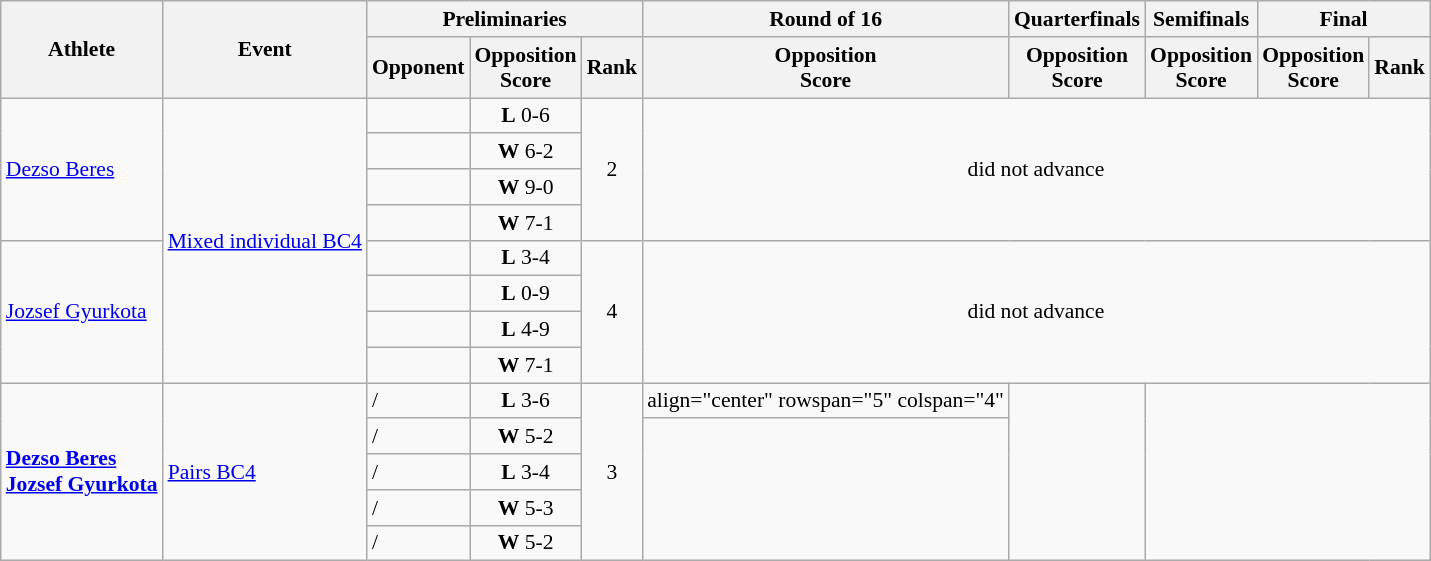<table class=wikitable style="font-size:90%">
<tr>
<th rowspan="2">Athlete</th>
<th rowspan="2">Event</th>
<th colspan="3">Preliminaries</th>
<th>Round of 16</th>
<th>Quarterfinals</th>
<th>Semifinals</th>
<th colspan="2">Final</th>
</tr>
<tr>
<th>Opponent</th>
<th>Opposition<br>Score</th>
<th>Rank</th>
<th>Opposition<br>Score</th>
<th>Opposition<br>Score</th>
<th>Opposition<br>Score</th>
<th>Opposition<br>Score</th>
<th>Rank</th>
</tr>
<tr>
<td rowspan="4"><a href='#'>Dezso Beres</a></td>
<td rowspan="8"><a href='#'>Mixed individual BC4</a></td>
<td align="left"></td>
<td align="center"><strong>L</strong> 0-6</td>
<td align="center" rowspan="4">2</td>
<td align="center" rowspan="4" colspan="5">did not advance</td>
</tr>
<tr>
<td align="left"></td>
<td align="center"><strong>W</strong> 6-2</td>
</tr>
<tr>
<td align="left"></td>
<td align="center"><strong>W</strong> 9-0</td>
</tr>
<tr>
<td align="left"></td>
<td align="center"><strong>W</strong> 7-1</td>
</tr>
<tr>
<td rowspan="4"><a href='#'>Jozsef Gyurkota</a></td>
<td align="left"></td>
<td align="center"><strong>L</strong> 3-4</td>
<td align="center" rowspan="4">4</td>
<td align="center" rowspan="4" colspan="5">did not advance</td>
</tr>
<tr>
<td align="left"></td>
<td align="center"><strong>L</strong> 0-9</td>
</tr>
<tr>
<td align="left"></td>
<td align="center"><strong>L</strong> 4-9</td>
</tr>
<tr>
<td align="left"></td>
<td align="center"><strong>W</strong> 7-1</td>
</tr>
<tr>
<td rowspan="5"><strong><a href='#'>Dezso Beres</a></strong><br> <strong><a href='#'>Jozsef Gyurkota</a></strong></td>
<td rowspan="5"><a href='#'>Pairs BC4</a></td>
<td align="left"> /<br> </td>
<td align="center"><strong>L</strong> 3-6</td>
<td align="center" rowspan="5">3</td>
<td>align="center" rowspan="5" colspan="4" </td>
<td align="center" rowspan="5"></td>
</tr>
<tr>
<td align="left"> /<br> </td>
<td align="center"><strong>W</strong> 5-2</td>
</tr>
<tr>
<td align="left"> /<br> </td>
<td align="center"><strong>L</strong> 3-4</td>
</tr>
<tr>
<td align="left"> /<br> </td>
<td align="center"><strong>W</strong> 5-3</td>
</tr>
<tr>
<td align="left"> /<br> </td>
<td align="center"><strong>W</strong> 5-2</td>
</tr>
</table>
